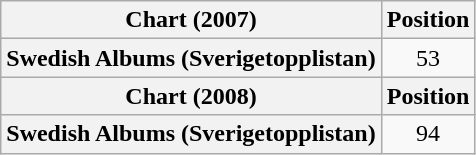<table class="wikitable plainrowheaders" style="text-align:center">
<tr>
<th scope="col">Chart (2007)</th>
<th scope="col">Position</th>
</tr>
<tr>
<th scope="row">Swedish Albums (Sverigetopplistan)</th>
<td>53</td>
</tr>
<tr>
<th scope="col">Chart (2008)</th>
<th scope="col">Position</th>
</tr>
<tr>
<th scope="row">Swedish Albums (Sverigetopplistan)</th>
<td>94</td>
</tr>
</table>
